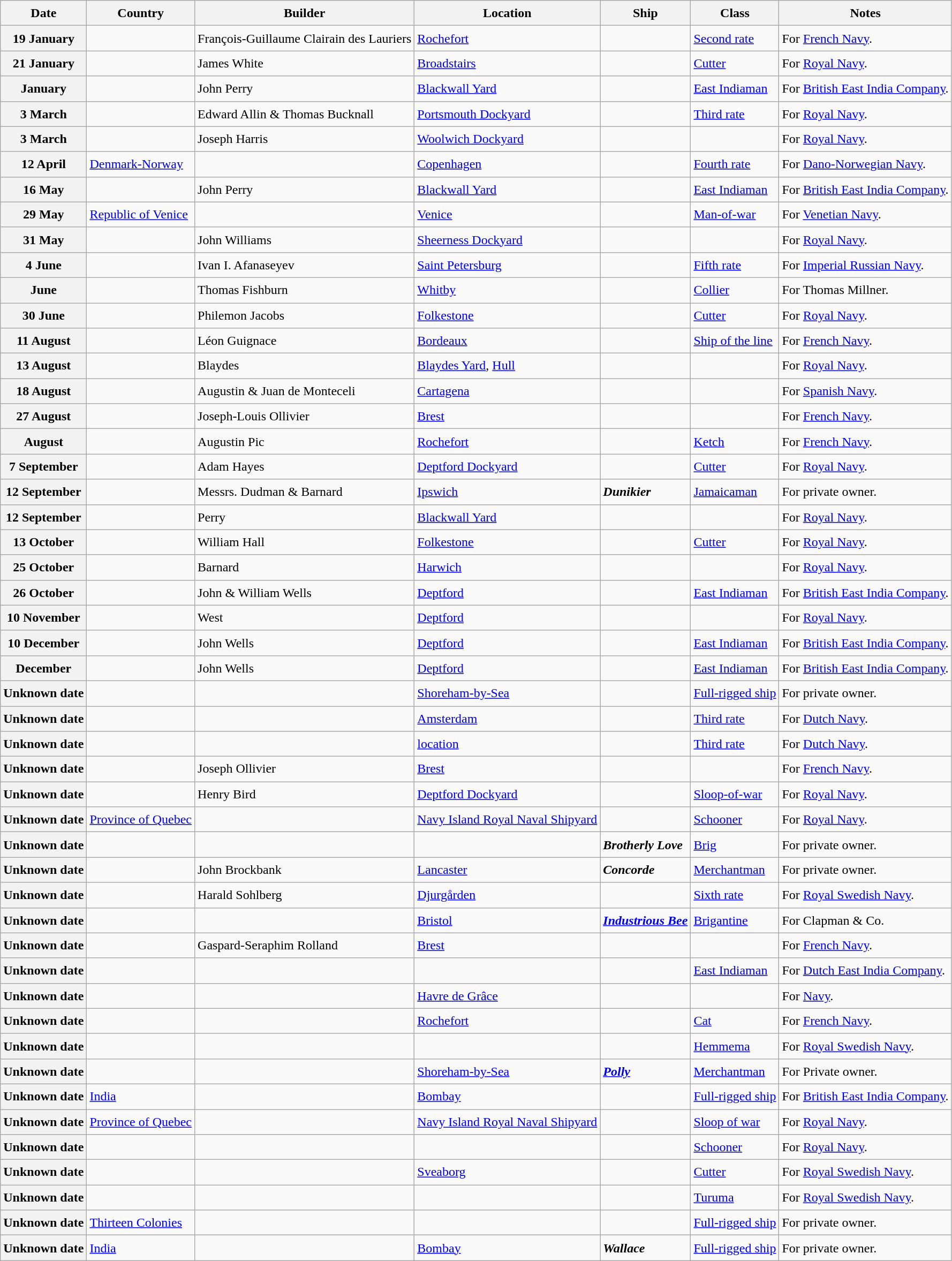<table class="wikitable sortable" style="font-size:1.00em; line-height:1.5em;">
<tr>
<th>Date</th>
<th>Country</th>
<th>Builder</th>
<th>Location</th>
<th>Ship</th>
<th>Class</th>
<th>Notes</th>
</tr>
<tr ---->
<th>19 January</th>
<td></td>
<td>François-Guillaume Clairain des Lauriers</td>
<td><a href='#'>Rochefort</a></td>
<td><strong></strong></td>
<td><a href='#'>Second rate</a></td>
<td>For <a href='#'>French Navy</a>.</td>
</tr>
<tr ---->
<th>21 January</th>
<td></td>
<td>James White</td>
<td><a href='#'>Broadstairs</a></td>
<td><strong></strong></td>
<td><a href='#'>Cutter</a></td>
<td>For <a href='#'>Royal Navy</a>.</td>
</tr>
<tr ---->
<th>January</th>
<td></td>
<td>John Perry</td>
<td><a href='#'>Blackwall Yard</a></td>
<td><strong></strong></td>
<td><a href='#'>East Indiaman</a></td>
<td>For <a href='#'>British East India Company</a>.</td>
</tr>
<tr ---->
<th>3 March</th>
<td></td>
<td>Edward Allin & Thomas Bucknall</td>
<td><a href='#'>Portsmouth Dockyard</a></td>
<td><strong></strong></td>
<td><a href='#'>Third rate</a></td>
<td>For <a href='#'>Royal Navy</a>.</td>
</tr>
<tr ---->
<th>3 March</th>
<td></td>
<td>Joseph Harris</td>
<td><a href='#'>Woolwich Dockyard</a></td>
<td><strong></strong></td>
<td></td>
<td>For <a href='#'>Royal Navy</a>.</td>
</tr>
<tr ---->
<th>12 April</th>
<td> <a href='#'>Denmark-Norway</a></td>
<td></td>
<td><a href='#'>Copenhagen</a></td>
<td><strong></strong></td>
<td><a href='#'>Fourth rate</a></td>
<td>For <a href='#'>Dano-Norwegian Navy</a>.</td>
</tr>
<tr ---->
<th>16 May</th>
<td></td>
<td>John Perry</td>
<td><a href='#'>Blackwall Yard</a></td>
<td><strong></strong></td>
<td><a href='#'>East Indiaman</a></td>
<td>For <a href='#'>British East India Company</a>.</td>
</tr>
<tr ---->
<th>29 May</th>
<td> <a href='#'>Republic of Venice</a></td>
<td></td>
<td><a href='#'>Venice</a></td>
<td><strong></strong></td>
<td><a href='#'>Man-of-war</a></td>
<td>For <a href='#'>Venetian Navy</a>.</td>
</tr>
<tr ---->
<th>31 May</th>
<td></td>
<td>John Williams</td>
<td><a href='#'>Sheerness Dockyard</a></td>
<td><strong></strong></td>
<td></td>
<td>For <a href='#'>Royal Navy</a>.</td>
</tr>
<tr ---->
<th>4 June</th>
<td></td>
<td>Ivan I. Afanaseyev</td>
<td><a href='#'>Saint Petersburg</a></td>
<td><strong></strong></td>
<td><a href='#'>Fifth rate</a></td>
<td>For <a href='#'>Imperial Russian Navy</a>.</td>
</tr>
<tr ---->
<th>June</th>
<td></td>
<td>Thomas Fishburn</td>
<td><a href='#'>Whitby</a></td>
<td><strong></strong></td>
<td><a href='#'>Collier</a></td>
<td>For Thomas Millner.</td>
</tr>
<tr ---->
<th>30 June</th>
<td></td>
<td>Philemon Jacobs</td>
<td><a href='#'>Folkestone</a></td>
<td><strong></strong></td>
<td><a href='#'>Cutter</a></td>
<td>For <a href='#'>Royal Navy</a>.</td>
</tr>
<tr ---->
<th>11 August</th>
<td></td>
<td>Léon Guignace</td>
<td><a href='#'>Bordeaux</a></td>
<td><strong></strong></td>
<td><a href='#'>Ship of the line</a></td>
<td>For <a href='#'>French Navy</a>.</td>
</tr>
<tr ---->
<th>13 August</th>
<td></td>
<td>Blaydes</td>
<td><a href='#'>Blaydes Yard</a>, <a href='#'>Hull</a></td>
<td><strong></strong></td>
<td></td>
<td>For <a href='#'>Royal Navy</a>.</td>
</tr>
<tr ---->
<th>18 August</th>
<td></td>
<td>Augustin & Juan de Monteceli</td>
<td><a href='#'>Cartagena</a></td>
<td><strong></strong></td>
<td></td>
<td>For <a href='#'>Spanish Navy</a>.</td>
</tr>
<tr ---->
<th>27 August</th>
<td></td>
<td>Joseph-Louis Ollivier</td>
<td><a href='#'>Brest</a></td>
<td><strong></strong></td>
<td></td>
<td>For <a href='#'>French Navy</a>.</td>
</tr>
<tr ---->
<th>August</th>
<td></td>
<td>Augustin Pic</td>
<td><a href='#'>Rochefort</a></td>
<td><strong></strong></td>
<td><a href='#'>Ketch</a></td>
<td>For <a href='#'>French Navy</a>.</td>
</tr>
<tr ---->
<th>7 September</th>
<td></td>
<td>Adam Hayes</td>
<td><a href='#'>Deptford Dockyard</a></td>
<td><strong></strong></td>
<td><a href='#'>Cutter</a></td>
<td>For <a href='#'>Royal Navy</a>.</td>
</tr>
<tr ---->
<th>12 September</th>
<td></td>
<td>Messrs. Dudman & Barnard</td>
<td><a href='#'>Ipswich</a></td>
<td><strong><em>Dunikier</em></strong></td>
<td><a href='#'>Jamaicaman</a></td>
<td>For private owner.</td>
</tr>
<tr ---->
<th>12 September</th>
<td></td>
<td>Perry</td>
<td><a href='#'>Blackwall Yard</a></td>
<td><strong></strong></td>
<td></td>
<td>For <a href='#'>Royal Navy</a>.</td>
</tr>
<tr ---->
<th>13 October</th>
<td></td>
<td>William Hall</td>
<td><a href='#'>Folkestone</a></td>
<td><strong></strong></td>
<td><a href='#'>Cutter</a></td>
<td>For <a href='#'>Royal Navy</a>.</td>
</tr>
<tr ---->
<th>25 October</th>
<td></td>
<td>Barnard</td>
<td><a href='#'>Harwich</a></td>
<td><strong></strong></td>
<td></td>
<td>For <a href='#'>Royal Navy</a>.</td>
</tr>
<tr ---->
<th>26 October</th>
<td></td>
<td>John & William Wells</td>
<td><a href='#'>Deptford</a></td>
<td><strong></strong></td>
<td><a href='#'>East Indiaman</a></td>
<td>For <a href='#'>British East India Company</a>.</td>
</tr>
<tr ---->
<th>10 November</th>
<td></td>
<td>West</td>
<td><a href='#'>Deptford</a></td>
<td><strong></strong></td>
<td></td>
<td>For <a href='#'>Royal Navy</a>.</td>
</tr>
<tr ---->
<th>10 December</th>
<td></td>
<td>John Wells</td>
<td><a href='#'>Deptford</a></td>
<td><strong></strong></td>
<td><a href='#'>East Indiaman</a></td>
<td>For <a href='#'>British East India Company</a>.</td>
</tr>
<tr ---->
<th>December</th>
<td></td>
<td>John Wells</td>
<td><a href='#'>Deptford</a></td>
<td><strong></strong></td>
<td><a href='#'>East Indiaman</a></td>
<td>For <a href='#'>British East India Company</a>.</td>
</tr>
<tr ---->
<th>Unknown date</th>
<td></td>
<td></td>
<td><a href='#'>Shoreham-by-Sea</a></td>
<td><strong></strong></td>
<td><a href='#'>Full-rigged ship</a></td>
<td>For private owner.</td>
</tr>
<tr ---->
<th>Unknown date</th>
<td></td>
<td></td>
<td><a href='#'>Amsterdam</a></td>
<td><strong></strong></td>
<td><a href='#'>Third rate</a></td>
<td>For <a href='#'>Dutch Navy</a>.</td>
</tr>
<tr ---->
<th>Unknown date</th>
<td></td>
<td></td>
<td><a href='#'>location</a></td>
<td><strong></strong></td>
<td><a href='#'>Third rate</a></td>
<td>For <a href='#'>Dutch Navy</a>.</td>
</tr>
<tr ---->
<th>Unknown date</th>
<td></td>
<td>Joseph Ollivier</td>
<td><a href='#'>Brest</a></td>
<td><strong></strong></td>
<td></td>
<td>For <a href='#'>French Navy</a>.</td>
</tr>
<tr ---->
<th>Unknown date</th>
<td></td>
<td>Henry Bird</td>
<td><a href='#'>Deptford Dockyard</a></td>
<td><strong></strong></td>
<td><a href='#'>Sloop-of-war</a></td>
<td>For <a href='#'>Royal Navy</a>.</td>
</tr>
<tr ---->
<th>Unknown date</th>
<td>  <a href='#'>Province of Quebec</a></td>
<td></td>
<td><a href='#'>Navy Island Royal Naval Shipyard</a></td>
<td><strong></strong></td>
<td><a href='#'>Schooner</a></td>
<td>For <a href='#'>Royal Navy</a>.</td>
</tr>
<tr ---->
<th>Unknown date</th>
<td></td>
<td></td>
<td></td>
<td><strong><em>Brotherly Love</em></strong></td>
<td><a href='#'>Brig</a></td>
<td>For private owner.</td>
</tr>
<tr ---->
<th>Unknown date</th>
<td></td>
<td>John Brockbank</td>
<td><a href='#'>Lancaster</a></td>
<td><strong><em>Concorde</em></strong></td>
<td><a href='#'>Merchantman</a></td>
<td>For private owner.</td>
</tr>
<tr ---->
<th>Unknown date</th>
<td></td>
<td>Harald Sohlberg</td>
<td><a href='#'>Djurgården</a></td>
<td><strong></strong></td>
<td><a href='#'>Sixth rate</a></td>
<td>For <a href='#'>Royal Swedish Navy</a>.</td>
</tr>
<tr ---->
<th>Unknown date</th>
<td></td>
<td></td>
<td><a href='#'>Bristol</a></td>
<td><strong><a href='#'><em>Industrious Bee</em></a></strong></td>
<td><a href='#'>Brigantine</a></td>
<td>For Clapman & Co.</td>
</tr>
<tr ---->
<th>Unknown date</th>
<td></td>
<td>Gaspard-Seraphim Rolland</td>
<td><a href='#'>Brest</a></td>
<td><strong></strong></td>
<td></td>
<td>For <a href='#'>French Navy</a>.</td>
</tr>
<tr ---->
<th>Unknown date</th>
<td></td>
<td></td>
<td></td>
<td><strong></strong></td>
<td><a href='#'>East Indiaman</a></td>
<td>For <a href='#'>Dutch East India Company</a>.</td>
</tr>
<tr ---->
<th>Unknown date</th>
<td></td>
<td></td>
<td><a href='#'>Havre de Grâce</a></td>
<td><strong></strong></td>
<td></td>
<td>For <a href='#'>Navy</a>.</td>
</tr>
<tr ---->
<th>Unknown date</th>
<td></td>
<td></td>
<td><a href='#'>Rochefort</a></td>
<td><strong></strong></td>
<td><a href='#'>Cat</a></td>
<td>For <a href='#'>French Navy</a>.</td>
</tr>
<tr ---->
<th>Unknown date</th>
<td></td>
<td></td>
<td></td>
<td><strong></strong></td>
<td><a href='#'>Hemmema</a></td>
<td>For <a href='#'>Royal Swedish Navy</a>.</td>
</tr>
<tr ---->
<th>Unknown date</th>
<td></td>
<td></td>
<td><a href='#'>Shoreham-by-Sea</a></td>
<td><strong><a href='#'><em>Polly</em></a></strong></td>
<td><a href='#'>Merchantman</a></td>
<td>For Private owner.</td>
</tr>
<tr ---->
<th>Unknown date</th>
<td> <a href='#'>India</a></td>
<td></td>
<td><a href='#'>Bombay</a></td>
<td><strong></strong></td>
<td><a href='#'>Full-rigged ship</a></td>
<td>For <a href='#'>British East India Company</a>.</td>
</tr>
<tr ---->
<th>Unknown date</th>
<td> <a href='#'>Province of Quebec</a></td>
<td></td>
<td><a href='#'>Navy Island Royal Naval Shipyard</a></td>
<td><strong></strong></td>
<td><a href='#'>Sloop of war</a></td>
<td>For <a href='#'>Royal Navy</a>.</td>
</tr>
<tr ---->
<th>Unknown date</th>
<td></td>
<td></td>
<td></td>
<td><strong></strong></td>
<td><a href='#'>Schooner</a></td>
<td>For <a href='#'>Royal Navy</a>.</td>
</tr>
<tr ---->
<th>Unknown date</th>
<td></td>
<td></td>
<td><a href='#'>Sveaborg</a></td>
<td><strong></strong></td>
<td><a href='#'>Cutter</a></td>
<td>For <a href='#'>Royal Swedish Navy</a>.</td>
</tr>
<tr ---->
<th>Unknown date</th>
<td></td>
<td></td>
<td></td>
<td><strong></strong></td>
<td><a href='#'>Turuma</a></td>
<td>For <a href='#'>Royal Swedish Navy</a>.</td>
</tr>
<tr ---->
<th>Unknown date</th>
<td> <a href='#'>Thirteen Colonies</a></td>
<td></td>
<td></td>
<td><strong></strong></td>
<td><a href='#'>Full-rigged ship</a></td>
<td>For private owner.</td>
</tr>
<tr ---->
<th>Unknown date</th>
<td> <a href='#'>India</a></td>
<td></td>
<td><a href='#'>Bombay</a></td>
<td><strong><em>Wallace</em></strong></td>
<td><a href='#'>Full-rigged ship</a></td>
<td>For private owner.</td>
</tr>
</table>
